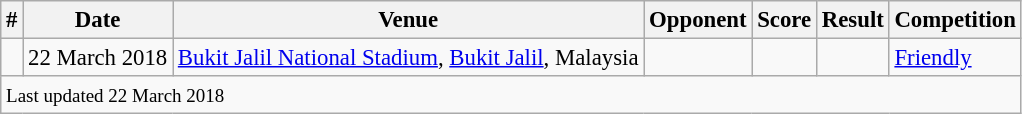<table class="wikitable" style="font-size:95%">
<tr>
<th>#</th>
<th>Date</th>
<th>Venue</th>
<th>Opponent</th>
<th>Score</th>
<th>Result</th>
<th>Competition</th>
</tr>
<tr>
<td></td>
<td>22 March 2018</td>
<td><a href='#'>Bukit Jalil National Stadium</a>, <a href='#'>Bukit Jalil</a>, Malaysia</td>
<td></td>
<td></td>
<td></td>
<td><a href='#'>Friendly</a></td>
</tr>
<tr>
<td colspan="7"><small>Last updated 22 March 2018</small></td>
</tr>
</table>
